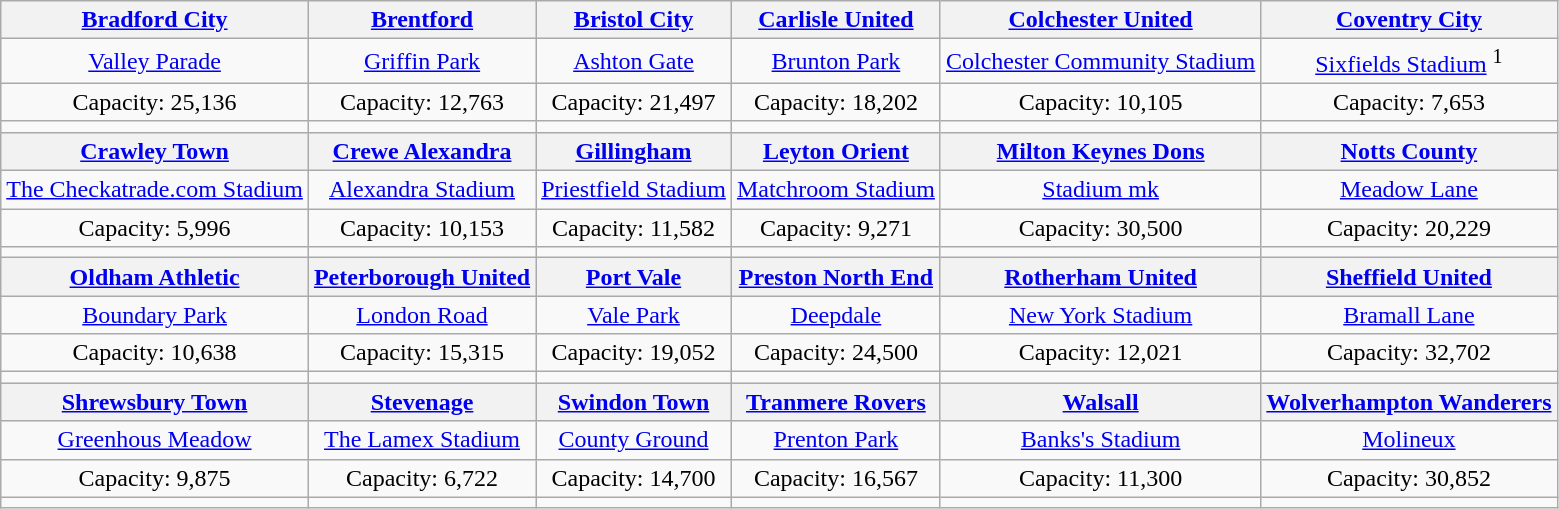<table class="wikitable" style="text-align:center">
<tr>
<th><a href='#'>Bradford City</a></th>
<th><a href='#'>Brentford</a></th>
<th><a href='#'>Bristol City</a></th>
<th><a href='#'>Carlisle United</a></th>
<th><a href='#'>Colchester United</a></th>
<th><a href='#'>Coventry City</a></th>
</tr>
<tr>
<td><a href='#'>Valley Parade</a></td>
<td><a href='#'>Griffin Park</a></td>
<td><a href='#'>Ashton Gate</a></td>
<td><a href='#'>Brunton Park</a></td>
<td><a href='#'>Colchester Community Stadium</a></td>
<td><a href='#'>Sixfields Stadium</a> <sup>1</sup></td>
</tr>
<tr>
<td>Capacity: 25,136</td>
<td>Capacity: 12,763</td>
<td>Capacity: 21,497</td>
<td>Capacity: 18,202</td>
<td>Capacity: 10,105</td>
<td>Capacity: 7,653</td>
</tr>
<tr>
<td></td>
<td></td>
<td></td>
<td></td>
<td></td>
<td></td>
</tr>
<tr>
<th><a href='#'>Crawley Town</a></th>
<th><a href='#'>Crewe Alexandra</a></th>
<th><a href='#'>Gillingham</a></th>
<th><a href='#'>Leyton Orient</a></th>
<th><a href='#'>Milton Keynes Dons</a></th>
<th><a href='#'>Notts County</a></th>
</tr>
<tr>
<td><a href='#'>The Checkatrade.com Stadium</a></td>
<td><a href='#'>Alexandra Stadium</a></td>
<td><a href='#'>Priestfield Stadium</a></td>
<td><a href='#'>Matchroom Stadium</a></td>
<td><a href='#'>Stadium mk</a></td>
<td><a href='#'>Meadow Lane</a></td>
</tr>
<tr>
<td>Capacity: 5,996</td>
<td>Capacity: 10,153</td>
<td>Capacity: 11,582</td>
<td>Capacity: 9,271</td>
<td>Capacity: 30,500</td>
<td>Capacity: 20,229</td>
</tr>
<tr>
<td></td>
<td></td>
<td></td>
<td></td>
<td></td>
<td></td>
</tr>
<tr>
<th><a href='#'>Oldham Athletic</a></th>
<th><a href='#'>Peterborough United</a></th>
<th><a href='#'>Port Vale</a></th>
<th><a href='#'>Preston North End</a></th>
<th><a href='#'>Rotherham United</a></th>
<th><a href='#'>Sheffield United</a></th>
</tr>
<tr>
<td><a href='#'>Boundary Park</a></td>
<td><a href='#'>London Road</a></td>
<td><a href='#'>Vale Park</a></td>
<td><a href='#'>Deepdale</a></td>
<td><a href='#'>New York Stadium</a></td>
<td><a href='#'>Bramall Lane</a></td>
</tr>
<tr>
<td>Capacity: 10,638</td>
<td>Capacity: 15,315</td>
<td>Capacity: 19,052</td>
<td>Capacity: 24,500</td>
<td>Capacity: 12,021</td>
<td>Capacity: 32,702</td>
</tr>
<tr>
<td></td>
<td></td>
<td></td>
<td></td>
<td></td>
<td></td>
</tr>
<tr>
<th><a href='#'>Shrewsbury Town</a></th>
<th><a href='#'>Stevenage</a></th>
<th><a href='#'>Swindon Town</a></th>
<th><a href='#'>Tranmere Rovers</a></th>
<th><a href='#'>Walsall</a></th>
<th><a href='#'>Wolverhampton Wanderers</a></th>
</tr>
<tr>
<td><a href='#'>Greenhous Meadow</a></td>
<td><a href='#'>The Lamex Stadium</a></td>
<td><a href='#'>County Ground</a></td>
<td><a href='#'>Prenton Park</a></td>
<td><a href='#'>Banks's Stadium</a></td>
<td><a href='#'>Molineux</a></td>
</tr>
<tr>
<td>Capacity: 9,875</td>
<td>Capacity: 6,722</td>
<td>Capacity: 14,700</td>
<td>Capacity: 16,567</td>
<td>Capacity: 11,300</td>
<td>Capacity: 30,852</td>
</tr>
<tr>
<td></td>
<td></td>
<td></td>
<td></td>
<td></td>
<td></td>
</tr>
</table>
